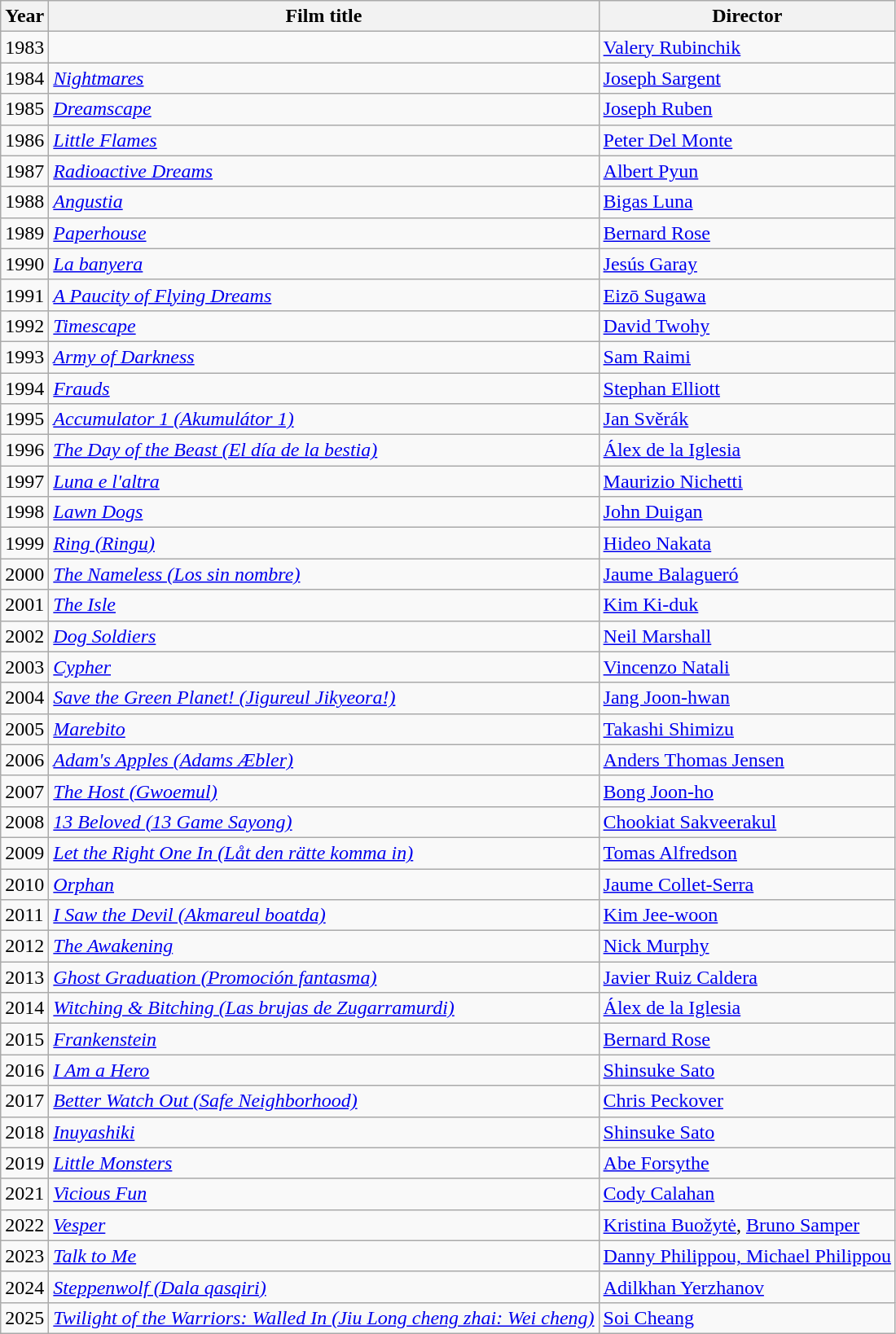<table class="wikitable sortable">
<tr>
<th>Year</th>
<th>Film title</th>
<th>Director</th>
</tr>
<tr>
<td>1983</td>
<td><em></em></td>
<td><a href='#'>Valery Rubinchik</a></td>
</tr>
<tr>
<td>1984</td>
<td><em><a href='#'>Nightmares</a></em></td>
<td><a href='#'>Joseph Sargent</a></td>
</tr>
<tr>
<td>1985</td>
<td><em><a href='#'>Dreamscape</a></em></td>
<td><a href='#'>Joseph Ruben</a></td>
</tr>
<tr>
<td>1986</td>
<td><em><a href='#'>Little Flames</a></em></td>
<td><a href='#'>Peter Del Monte</a></td>
</tr>
<tr>
<td>1987</td>
<td><em><a href='#'>Radioactive Dreams</a></em></td>
<td><a href='#'>Albert Pyun</a></td>
</tr>
<tr>
<td>1988</td>
<td><em><a href='#'>Angustia</a></em></td>
<td><a href='#'>Bigas Luna</a></td>
</tr>
<tr>
<td>1989</td>
<td><em><a href='#'>Paperhouse</a></em></td>
<td><a href='#'>Bernard Rose</a></td>
</tr>
<tr>
<td>1990</td>
<td><em><a href='#'>La banyera</a></em></td>
<td><a href='#'>Jesús Garay</a></td>
</tr>
<tr>
<td>1991</td>
<td><em><a href='#'>A Paucity of Flying Dreams</a></em></td>
<td><a href='#'>Eizō Sugawa</a></td>
</tr>
<tr>
<td>1992</td>
<td><em><a href='#'>Timescape</a></em></td>
<td><a href='#'>David Twohy</a></td>
</tr>
<tr>
<td>1993</td>
<td><em><a href='#'>Army of Darkness</a></em></td>
<td><a href='#'>Sam Raimi</a></td>
</tr>
<tr>
<td>1994</td>
<td><em><a href='#'>Frauds</a></em></td>
<td><a href='#'>Stephan Elliott</a></td>
</tr>
<tr>
<td>1995</td>
<td><em><a href='#'>Accumulator 1 (Akumulátor 1)</a></em></td>
<td><a href='#'>Jan Svěrák</a></td>
</tr>
<tr>
<td>1996</td>
<td><em><a href='#'>The Day of the Beast (El día de la bestia)</a></em></td>
<td><a href='#'>Álex de la Iglesia</a></td>
</tr>
<tr>
<td>1997</td>
<td><em><a href='#'>Luna e l'altra</a></em></td>
<td><a href='#'>Maurizio Nichetti</a></td>
</tr>
<tr>
<td>1998</td>
<td><em><a href='#'>Lawn Dogs</a></em></td>
<td><a href='#'>John Duigan</a></td>
</tr>
<tr>
<td>1999</td>
<td><em><a href='#'>Ring (Ringu)</a></em></td>
<td><a href='#'>Hideo Nakata</a></td>
</tr>
<tr>
<td>2000</td>
<td><em><a href='#'>The Nameless (Los sin nombre)</a></em></td>
<td><a href='#'>Jaume Balagueró</a></td>
</tr>
<tr>
<td>2001</td>
<td><em><a href='#'>The Isle</a></em></td>
<td><a href='#'>Kim Ki-duk</a></td>
</tr>
<tr>
<td>2002</td>
<td><em><a href='#'>Dog Soldiers</a></em></td>
<td><a href='#'>Neil Marshall</a></td>
</tr>
<tr>
<td>2003</td>
<td><em><a href='#'>Cypher</a></em></td>
<td><a href='#'>Vincenzo Natali</a></td>
</tr>
<tr>
<td>2004</td>
<td><em><a href='#'>Save the Green Planet! (Jigureul Jikyeora!)</a></em></td>
<td><a href='#'>Jang Joon-hwan</a></td>
</tr>
<tr>
<td>2005</td>
<td><em><a href='#'>Marebito</a></em></td>
<td><a href='#'>Takashi Shimizu</a></td>
</tr>
<tr>
<td>2006</td>
<td><em><a href='#'>Adam's Apples (Adams Æbler)</a></em></td>
<td><a href='#'>Anders Thomas Jensen</a></td>
</tr>
<tr>
<td>2007</td>
<td><em><a href='#'>The Host (Gwoemul)</a></em></td>
<td><a href='#'>Bong Joon-ho</a></td>
</tr>
<tr>
<td>2008</td>
<td><em><a href='#'>13 Beloved (13 Game Sayong)</a></em></td>
<td><a href='#'>Chookiat Sakveerakul</a></td>
</tr>
<tr>
<td>2009</td>
<td><em><a href='#'>Let the Right One In (Låt den rätte komma in)</a></em></td>
<td><a href='#'>Tomas Alfredson</a></td>
</tr>
<tr>
<td>2010</td>
<td><em><a href='#'>Orphan</a></em></td>
<td><a href='#'>Jaume Collet-Serra</a></td>
</tr>
<tr>
<td>2011</td>
<td><em><a href='#'>I Saw the Devil (Akmareul boatda)</a></em></td>
<td><a href='#'>Kim Jee-woon</a></td>
</tr>
<tr>
<td>2012</td>
<td><em><a href='#'>The Awakening</a></em></td>
<td><a href='#'>Nick Murphy</a></td>
</tr>
<tr>
<td>2013</td>
<td><em><a href='#'>Ghost Graduation (Promoción fantasma)</a></em></td>
<td><a href='#'>Javier Ruiz Caldera</a></td>
</tr>
<tr>
<td>2014</td>
<td><em><a href='#'>Witching & Bitching (Las brujas de Zugarramurdi)</a></em></td>
<td><a href='#'>Álex de la Iglesia</a></td>
</tr>
<tr>
<td>2015</td>
<td><em><a href='#'>Frankenstein</a></em></td>
<td><a href='#'>Bernard Rose</a></td>
</tr>
<tr>
<td>2016</td>
<td><em><a href='#'>I Am a Hero</a></em></td>
<td><a href='#'>Shinsuke Sato</a></td>
</tr>
<tr>
<td>2017</td>
<td><em><a href='#'>Better Watch Out (Safe Neighborhood)</a></em></td>
<td><a href='#'>Chris Peckover</a></td>
</tr>
<tr>
<td>2018</td>
<td><em><a href='#'>Inuyashiki</a></em></td>
<td><a href='#'>Shinsuke Sato</a></td>
</tr>
<tr>
<td>2019</td>
<td><em><a href='#'>Little Monsters</a></em></td>
<td><a href='#'>Abe Forsythe</a></td>
</tr>
<tr>
<td>2021</td>
<td><em><a href='#'>Vicious Fun</a></em></td>
<td><a href='#'>Cody Calahan</a></td>
</tr>
<tr>
<td>2022</td>
<td><em><a href='#'>Vesper</a></em></td>
<td><a href='#'>Kristina Buožytė</a>, <a href='#'>Bruno Samper</a></td>
</tr>
<tr>
<td>2023</td>
<td><em><a href='#'>Talk to Me</a></em></td>
<td><a href='#'>Danny Philippou, Michael Philippou</a></td>
</tr>
<tr>
<td>2024</td>
<td><em><a href='#'>Steppenwolf (Dala qasqiri)</a></em></td>
<td><a href='#'>Adilkhan Yerzhanov</a></td>
</tr>
<tr>
<td>2025</td>
<td><em><a href='#'>Twilight of the Warriors: Walled In (Jiu Long cheng zhai: Wei cheng)</a></em></td>
<td><a href='#'>Soi Cheang</a></td>
</tr>
</table>
